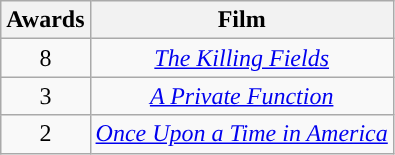<table class="wikitable" style="text-align:center;">
<tr>
<th style="background:">Awards</th>
<th style="background:">Film</th>
</tr>
<tr>
<td>8</td>
<td><em><a href='#'>The Killing Fields</a></em></td>
</tr>
<tr>
<td>3</td>
<td><em><a href='#'>A Private Function</a></em></td>
</tr>
<tr>
<td>2</td>
<td><em><a href='#'>Once Upon a Time in America</a></em></td>
</tr>
</table>
